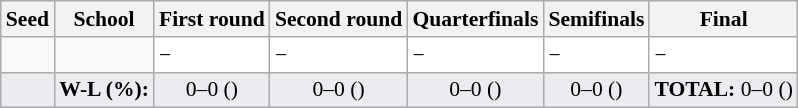<table class="sortable wikitable" style="white-space:nowrap; font-size:90%;">
<tr>
<th>Seed</th>
<th>School</th>
<th>First round</th>
<th>Second round</th>
<th>Quarterfinals</th>
<th>Semifinals</th>
<th>Final</th>
</tr>
<tr>
<td></td>
<td></td>
<td style="background:#FFF;">−</td>
<td style="background:#FFF;">−</td>
<td style="background:#FFF;">−</td>
<td style="background:#FFF;">−</td>
<td style="background:#FFF;">−</td>
</tr>
<tr class="sortbottom"  style="text-align:center; background:#EAECF0;">
<td></td>
<td><strong>W-L (%):</strong></td>
<td>0–0 ()</td>
<td>0–0 ()</td>
<td>0–0 ()</td>
<td>0–0 ()</td>
<td><strong>TOTAL:</strong> 0–0 ()</td>
</tr>
</table>
